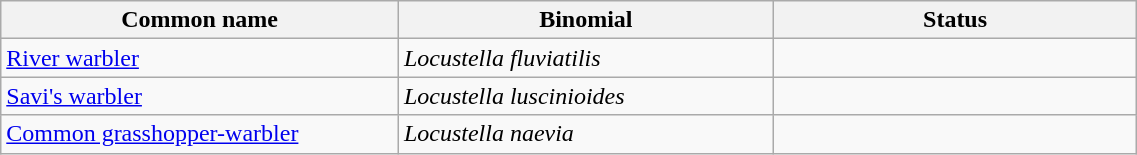<table width=60% class="wikitable">
<tr>
<th width=35%>Common name</th>
<th width=33%>Binomial</th>
<th width=32%>Status</th>
</tr>
<tr>
<td><a href='#'>River warbler</a></td>
<td><em>Locustella fluviatilis</em></td>
<td></td>
</tr>
<tr>
<td><a href='#'>Savi's warbler</a></td>
<td><em>Locustella luscinioides</em></td>
<td></td>
</tr>
<tr>
<td><a href='#'>Common grasshopper-warbler</a></td>
<td><em>Locustella naevia</em></td>
<td></td>
</tr>
</table>
